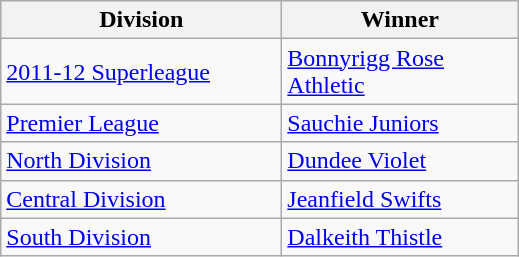<table class="wikitable">
<tr>
<th width=180>Division</th>
<th width=150>Winner</th>
</tr>
<tr>
<td><a href='#'>2011-12 Superleague</a></td>
<td><a href='#'>Bonnyrigg Rose Athletic</a></td>
</tr>
<tr>
<td><a href='#'>Premier League</a></td>
<td><a href='#'>Sauchie Juniors</a></td>
</tr>
<tr>
<td><a href='#'>North Division</a></td>
<td><a href='#'>Dundee Violet</a></td>
</tr>
<tr>
<td><a href='#'>Central Division</a></td>
<td><a href='#'>Jeanfield Swifts</a></td>
</tr>
<tr>
<td><a href='#'>South Division</a></td>
<td><a href='#'>Dalkeith Thistle</a></td>
</tr>
</table>
